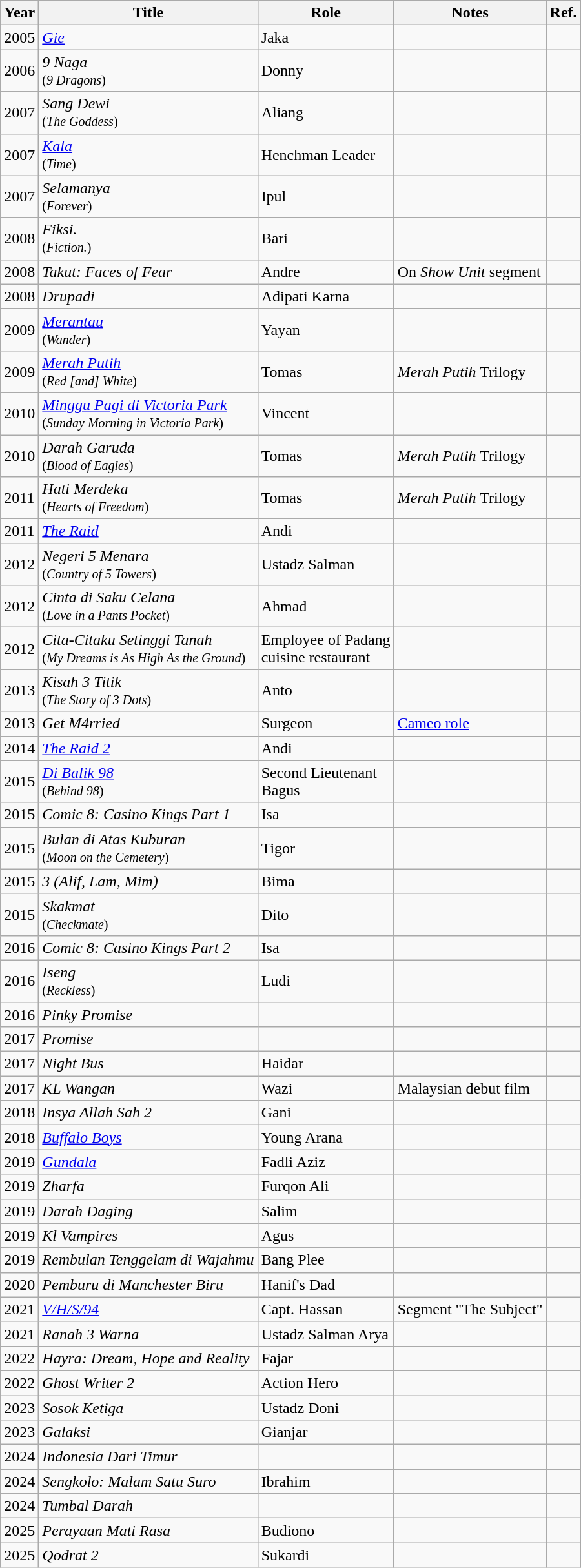<table class="wikitable sortable">
<tr>
<th>Year</th>
<th>Title</th>
<th>Role</th>
<th>Notes</th>
<th class="unsortable">Ref.</th>
</tr>
<tr>
<td>2005</td>
<td><em><a href='#'>Gie</a></em></td>
<td>Jaka</td>
<td></td>
<td align="center"></td>
</tr>
<tr>
<td>2006</td>
<td><em>9 Naga</em> <br><small>(<em>9 Dragons</em>)</small></td>
<td>Donny</td>
<td></td>
<td align="center"></td>
</tr>
<tr>
<td>2007</td>
<td><em>Sang Dewi</em> <br><small>(<em>The Goddess</em>)</small></td>
<td>Aliang</td>
<td></td>
<td align="center"></td>
</tr>
<tr>
<td>2007</td>
<td><em><a href='#'>Kala</a></em> <br><small>(<em>Time</em>)</small></td>
<td>Henchman Leader</td>
<td></td>
<td align="center"></td>
</tr>
<tr>
<td>2007</td>
<td><em>Selamanya</em> <br><small>(<em>Forever</em>)</small></td>
<td>Ipul</td>
<td></td>
<td align="center"></td>
</tr>
<tr>
<td>2008</td>
<td><em>Fiksi.</em> <br><small>(<em>Fiction.</em>)</small></td>
<td>Bari</td>
<td></td>
<td align="center"></td>
</tr>
<tr>
<td>2008</td>
<td><em>Takut: Faces of Fear</em></td>
<td>Andre</td>
<td>On <em>Show Unit</em> segment</td>
<td align="center"></td>
</tr>
<tr>
<td>2008</td>
<td><em>Drupadi</em></td>
<td>Adipati Karna</td>
<td></td>
<td align="center"></td>
</tr>
<tr>
<td>2009</td>
<td><em><a href='#'>Merantau</a></em> <br><small>(<em>Wander</em>)</small></td>
<td>Yayan</td>
<td></td>
<td align="center"></td>
</tr>
<tr>
<td>2009</td>
<td><em><a href='#'>Merah Putih</a></em> <br><small>(<em>Red [and] White</em>)</small></td>
<td>Tomas</td>
<td><em>Merah Putih</em> Trilogy</td>
<td align="center"></td>
</tr>
<tr>
<td>2010</td>
<td><em><a href='#'>Minggu Pagi di Victoria Park</a></em> <br><small>(<em>Sunday Morning in Victoria Park</em>)</small></td>
<td>Vincent</td>
<td></td>
<td align="center"></td>
</tr>
<tr>
<td>2010</td>
<td><em>Darah Garuda</em> <br><small>(<em>Blood of Eagles</em>)</small></td>
<td>Tomas</td>
<td><em>Merah Putih</em> Trilogy</td>
<td align="center"></td>
</tr>
<tr>
<td>2011</td>
<td><em>Hati Merdeka</em> <br><small>(<em>Hearts of Freedom</em>)</small></td>
<td>Tomas</td>
<td><em>Merah Putih</em> Trilogy</td>
<td align="center"></td>
</tr>
<tr>
<td>2011</td>
<td><em><a href='#'>The Raid</a></em></td>
<td>Andi</td>
<td></td>
<td align="center"></td>
</tr>
<tr>
<td>2012</td>
<td><em>Negeri 5 Menara</em> <br><small>(<em>Country of 5 Towers</em>)</small></td>
<td>Ustadz Salman</td>
<td></td>
<td align="center"></td>
</tr>
<tr>
<td>2012</td>
<td><em>Cinta di Saku Celana</em> <br><small>(<em>Love in a Pants Pocket</em>)</small></td>
<td>Ahmad</td>
<td></td>
<td align="center"></td>
</tr>
<tr>
<td>2012</td>
<td><em>Cita-Citaku Setinggi Tanah</em> <br><small>(<em>My Dreams is As High As the Ground</em>)</small></td>
<td>Employee of Padang <br>cuisine restaurant</td>
<td></td>
<td align="center"></td>
</tr>
<tr>
<td>2013</td>
<td><em>Kisah 3 Titik</em> <br><small>(<em>The Story of 3 Dots</em>)</small></td>
<td>Anto</td>
<td></td>
<td align="center"></td>
</tr>
<tr>
<td>2013</td>
<td><em>Get M4rried</em></td>
<td>Surgeon</td>
<td><a href='#'>Cameo role</a></td>
<td align="center"></td>
</tr>
<tr>
<td>2014</td>
<td><em><a href='#'>The Raid 2</a></em></td>
<td>Andi</td>
<td></td>
<td align="center"></td>
</tr>
<tr>
<td>2015</td>
<td><em><a href='#'>Di Balik 98</a></em> <br><small>(<em>Behind 98</em>)</small></td>
<td>Second Lieutenant <br>Bagus</td>
<td></td>
<td align="center"></td>
</tr>
<tr>
<td>2015</td>
<td><em>Comic 8: Casino Kings Part 1</em></td>
<td>Isa</td>
<td></td>
<td align="center"></td>
</tr>
<tr>
<td>2015</td>
<td><em>Bulan di Atas Kuburan</em> <br><small>(<em>Moon on the Cemetery</em>)</small></td>
<td>Tigor</td>
<td></td>
<td align="center"></td>
</tr>
<tr>
<td>2015</td>
<td><em>3 (Alif, Lam, Mim)</em></td>
<td>Bima</td>
<td></td>
<td align="center"></td>
</tr>
<tr>
<td>2015</td>
<td><em>Skakmat</em> <br><small>(<em>Checkmate</em>)</small></td>
<td>Dito</td>
<td></td>
<td align="center"></td>
</tr>
<tr>
<td>2016</td>
<td><em>Comic 8: Casino Kings Part 2</em></td>
<td>Isa</td>
<td></td>
<td align="center"></td>
</tr>
<tr>
<td>2016</td>
<td><em>Iseng</em> <br><small>(<em>Reckless</em>)</small></td>
<td>Ludi</td>
<td></td>
<td align="center"></td>
</tr>
<tr>
<td>2016</td>
<td><em>Pinky Promise</em></td>
<td></td>
<td></td>
<td align="center"></td>
</tr>
<tr>
<td>2017</td>
<td><em>Promise</em></td>
<td></td>
<td></td>
<td align="center"></td>
</tr>
<tr>
<td>2017</td>
<td><em>Night Bus</em></td>
<td>Haidar</td>
<td></td>
<td align="center"></td>
</tr>
<tr>
<td>2017</td>
<td><em>KL Wangan</em></td>
<td>Wazi</td>
<td>Malaysian debut film</td>
<td align="center"></td>
</tr>
<tr>
<td>2018</td>
<td><em>Insya Allah Sah 2</em></td>
<td>Gani</td>
<td></td>
<td align="center"></td>
</tr>
<tr>
<td>2018</td>
<td><em><a href='#'>Buffalo Boys</a></em></td>
<td>Young Arana</td>
<td></td>
<td align="center"></td>
</tr>
<tr>
<td>2019</td>
<td><em><a href='#'>Gundala</a></em></td>
<td>Fadli Aziz</td>
<td></td>
<td></td>
</tr>
<tr>
<td>2019</td>
<td><em>Zharfa</em></td>
<td>Furqon Ali</td>
<td></td>
<td></td>
</tr>
<tr>
<td>2019</td>
<td><em>Darah Daging</em></td>
<td>Salim</td>
<td></td>
<td></td>
</tr>
<tr>
<td>2019</td>
<td><em>Kl Vampires</em></td>
<td>Agus</td>
<td></td>
<td></td>
</tr>
<tr>
<td>2019</td>
<td><em>Rembulan Tenggelam di Wajahmu</em></td>
<td>Bang Plee</td>
<td></td>
<td></td>
</tr>
<tr>
<td>2020</td>
<td><em>Pemburu di Manchester Biru</em></td>
<td>Hanif's Dad</td>
<td></td>
<td></td>
</tr>
<tr>
<td>2021</td>
<td><em><a href='#'>V/H/S/94</a></em></td>
<td>Capt. Hassan</td>
<td>Segment "The Subject"</td>
<td></td>
</tr>
<tr>
<td>2021</td>
<td><em>Ranah 3 Warna</em></td>
<td>Ustadz Salman Arya</td>
<td></td>
<td></td>
</tr>
<tr>
<td>2022</td>
<td><em>Hayra: Dream, Hope and Reality</em></td>
<td>Fajar</td>
<td></td>
<td></td>
</tr>
<tr>
<td>2022</td>
<td><em>Ghost Writer 2</em></td>
<td>Action Hero</td>
<td></td>
<td></td>
</tr>
<tr>
<td>2023</td>
<td><em>Sosok Ketiga</em></td>
<td>Ustadz Doni</td>
<td></td>
<td></td>
</tr>
<tr>
<td>2023</td>
<td><em>Galaksi</em></td>
<td>Gianjar</td>
<td></td>
<td></td>
</tr>
<tr>
<td>2024</td>
<td><em>Indonesia Dari Timur</em></td>
<td></td>
<td></td>
<td></td>
</tr>
<tr>
<td>2024</td>
<td><em>Sengkolo: Malam Satu Suro</em></td>
<td>Ibrahim</td>
<td></td>
<td></td>
</tr>
<tr>
<td>2024</td>
<td><em>Tumbal Darah</em></td>
<td></td>
<td></td>
<td></td>
</tr>
<tr>
<td>2025</td>
<td><em>Perayaan Mati Rasa</em></td>
<td>Budiono</td>
<td></td>
<td></td>
</tr>
<tr>
<td>2025</td>
<td><em>Qodrat 2</em></td>
<td>Sukardi</td>
<td></td>
<td></td>
</tr>
</table>
